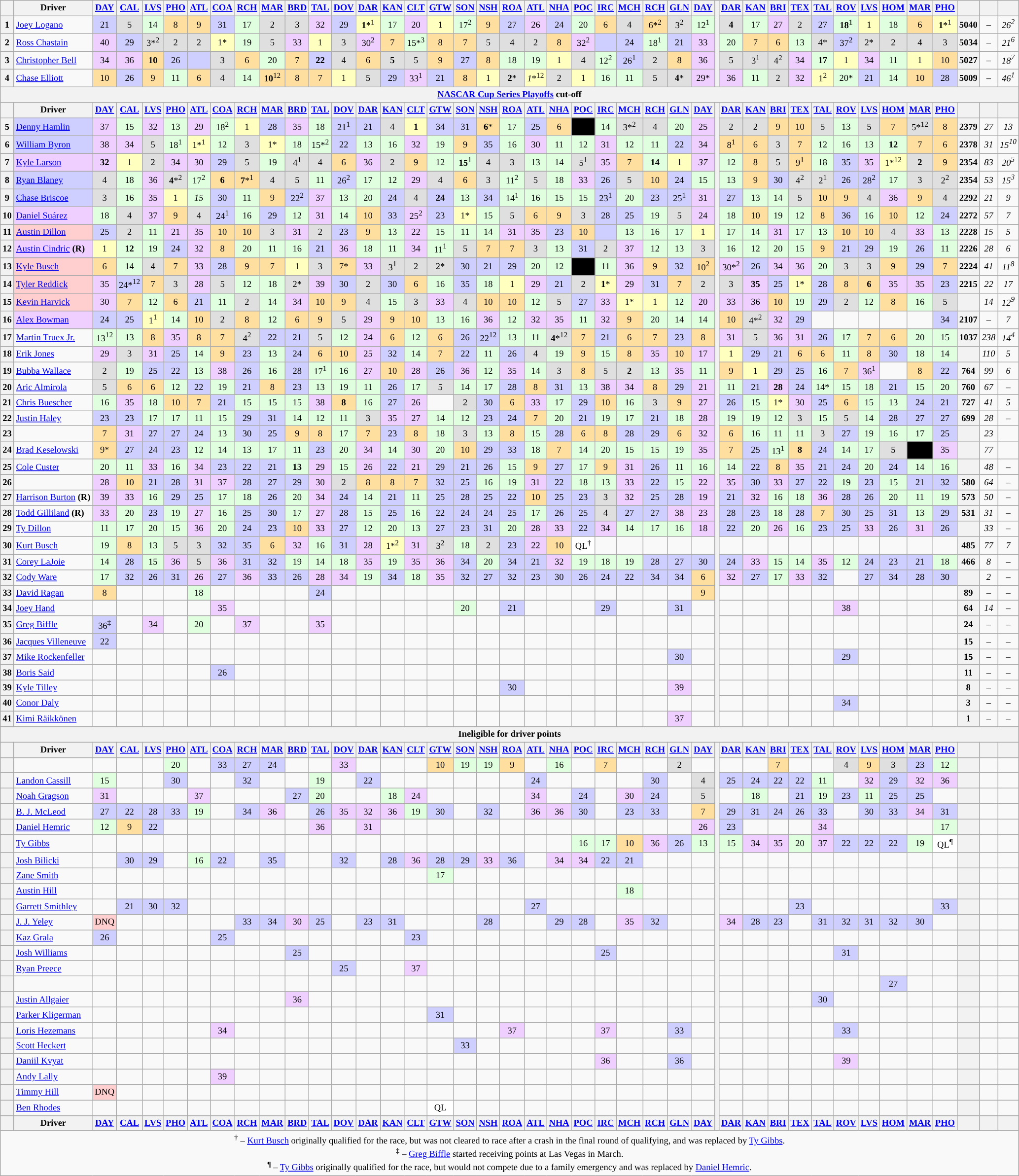<table class="wikitable" style="font-size:77%; text-align:center">
<tr>
<th></th>
<th>Driver</th>
<th><a href='#'>DAY</a></th>
<th><a href='#'>CAL</a></th>
<th><a href='#'>LVS</a></th>
<th><a href='#'>PHO</a></th>
<th><a href='#'>ATL</a></th>
<th><a href='#'>COA</a></th>
<th><a href='#'>RCH</a></th>
<th><a href='#'>MAR</a></th>
<th><a href='#'>BRD</a></th>
<th><a href='#'>TAL</a></th>
<th><a href='#'>DOV</a></th>
<th><a href='#'>DAR</a></th>
<th><a href='#'>KAN</a></th>
<th><a href='#'>CLT</a></th>
<th><a href='#'>GTW</a></th>
<th><a href='#'>SON</a></th>
<th><a href='#'>NSH</a></th>
<th><a href='#'>ROA</a></th>
<th><a href='#'>ATL</a></th>
<th><a href='#'>NHA</a></th>
<th><a href='#'>POC</a></th>
<th><a href='#'>IRC</a></th>
<th><a href='#'>MCH</a></th>
<th><a href='#'>RCH</a></th>
<th><a href='#'>GLN</a></th>
<th><a href='#'>DAY</a></th>
<th rowspan=5></th>
<th><a href='#'>DAR</a></th>
<th><a href='#'>KAN</a></th>
<th><a href='#'>BRI</a></th>
<th><a href='#'>TEX</a></th>
<th><a href='#'>TAL</a></th>
<th><a href='#'>ROV</a></th>
<th><a href='#'>LVS</a></th>
<th><a href='#'>HOM</a></th>
<th><a href='#'>MAR</a></th>
<th><a href='#'>PHO</a></th>
<th></th>
<th></th>
<th></th>
</tr>
<tr>
<th>1</th>
<td style="text-align:left;"><a href='#'>Joey Logano</a></td>
<td style="background:#cfcfff;">21</td>
<td style="background:#dfdfdf;">5</td>
<td style="background:#dfffdf;">14</td>
<td style="background:#ffdf9f;">8</td>
<td style="background:#ffdf9f;">9</td>
<td style="background:#cfcfff;">31</td>
<td style="background:#dfffdf;">17</td>
<td style="background:#dfdfdf;">2</td>
<td style="background:#dfdfdf;">3</td>
<td style="background:#efcfff;">32</td>
<td style="background:#cfcfff;">29</td>
<td style="background:#ffffbf;"><strong>1</strong>*<sup>1</sup></td>
<td style="background:#dfffdf;">17</td>
<td style="background:#efcfff;">20</td>
<td style="background:#ffffbf;">1</td>
<td style="background:#dfffdf;">17<sup>2</sup></td>
<td style="background:#ffdf9f;">9</td>
<td style="background:#cfcfff;">27</td>
<td style="background:#efcfff;">26</td>
<td style="background:#cfcfff;">24</td>
<td style="background:#dfffdf;">20</td>
<td style="background:#ffdf9f;">6</td>
<td style="background:#dfdfdf;">4</td>
<td style="background:#ffdf9f;">6*<sup>2</sup></td>
<td style="background:#dfdfdf;">3<sup>2</sup></td>
<td style="background:#dfffdf;">12<sup>1</sup></td>
<td style="background:#dfdfdf;"><strong>4</strong></td>
<td style="background:#dfffdf;">17</td>
<td style="background:#efcfff;">27</td>
<td style="background:#dfdfdf;">2</td>
<td style="background:#cfcfff;">27</td>
<td style="background:#dfffdf;"><strong>18</strong><sup>1</sup></td>
<td style="background:#ffffbf;">1</td>
<td style="background:#dfffdf;">18</td>
<td style="background:#ffdf9f;">6</td>
<td style="background:#ffffbf;"><strong>1</strong>*<sup>1</sup></td>
<th>5040</th>
<td><em>–</em></td>
<td><em>26<sup>2</sup></em></td>
</tr>
<tr>
<th>2</th>
<td style="text-align:left;"><a href='#'>Ross Chastain</a></td>
<td style="background:#efcfff;">40</td>
<td style="background:#cfcfff;">29</td>
<td style="background:#dfdfdf;">3*<sup>2</sup></td>
<td style="background:#dfdfdf;">2</td>
<td style="background:#dfdfdf;">2</td>
<td style="background:#ffffbf;">1*</td>
<td style="background:#dfffdf;">19</td>
<td style="background:#dfdfdf;">5</td>
<td style="background:#efcfff;">33</td>
<td style="background:#ffffbf;">1</td>
<td style="background:#dfdfdf;">3</td>
<td style="background:#efcfff;">30<sup>2</sup></td>
<td style="background:#ffdf9f;">7</td>
<td style="background:#dfffdf;">15*<sup>3</sup></td>
<td style="background:#ffdf9f;">8</td>
<td style="background:#ffdf9f;">7</td>
<td style="background:#dfdfdf;">5</td>
<td style="background:#dfdfdf;">4</td>
<td style="background:#dfdfdf;">2</td>
<td style="background:#ffdf9f;">8</td>
<td style="background:#efcfff;">32<sup>2</sup></td>
<td style="background:#cfcfff;"></td>
<td style="background:#cfcfff;">24</td>
<td style="background:#dfffdf;">18<sup>1</sup></td>
<td style="background:#cfcfff;">21</td>
<td style="background:#efcfff;">33</td>
<td style="background:#dfffdf;">20</td>
<td style="background:#ffdf9f;">7</td>
<td style="background:#ffdf9f;">6</td>
<td style="background:#dfffdf;">13</td>
<td style="background:#dfdfdf;">4*</td>
<td style="background:#cfcfff;">37<sup>2</sup></td>
<td style="background:#dfdfdf;">2*</td>
<td style="background:#dfdfdf;">2</td>
<td style="background:#dfdfdf;">4</td>
<td style="background:#dfdfdf;">3</td>
<th>5034</th>
<td><em>–</em></td>
<td><em>21<sup>6</sup></em></td>
</tr>
<tr>
<th>3</th>
<td style="text-align:left;"><a href='#'>Christopher Bell</a></td>
<td style="background:#efcfff;">34</td>
<td style="background:#efcfff;">36</td>
<td style="background:#ffdf9f;"><strong>10</strong></td>
<td style="background:#cfcfff;">26</td>
<td style="background:#cfcfff;"></td>
<td style="background:#dfdfdf;">3</td>
<td style="background:#ffdf9f;">6</td>
<td style="background:#dfffdf;">20</td>
<td style="background:#ffdf9f;">7</td>
<td style="background:#cfcfff;"><strong>22</strong></td>
<td style="background:#dfdfdf;">4</td>
<td style="background:#ffdf9f;">6</td>
<td style="background:#dfdfdf;"><strong>5</strong></td>
<td style="background:#dfdfdf;">5</td>
<td style="background:#ffdf9f;">9</td>
<td style="background:#cfcfff;">27</td>
<td style="background:#ffdf9f;">8</td>
<td style="background:#dfffdf;">18</td>
<td style="background:#dfffdf;">19</td>
<td style="background:#ffffbf;">1</td>
<td style="background:#dfdfdf;">4</td>
<td style="background:#dfffdf;">12<sup>2</sup></td>
<td style="background:#cfcfff;">26<sup>1</sup></td>
<td style="background:#dfdfdf;">2</td>
<td style="background:#ffdf9f;">8</td>
<td style="background:#efcfff;">36</td>
<td style="background:#dfdfdf;">5</td>
<td style="background:#dfdfdf;">3<sup>1</sup></td>
<td style="background:#dfdfdf;">4<sup>2</sup></td>
<td style="background:#efcfff;">34</td>
<td style="background:#dfffdf;"><strong>17</strong></td>
<td style="background:#ffffbf;">1</td>
<td style="background:#efcfff;">34</td>
<td style="background:#dfffdf;">11</td>
<td style="background:#ffffbf;">1</td>
<td style="background:#ffdf9f;">10</td>
<th>5027</th>
<td><em>–</em></td>
<td><em>18<sup>7</sup></em></td>
</tr>
<tr>
<th>4</th>
<td style="text-align:left;"><a href='#'>Chase Elliott</a></td>
<td style="background:#ffdf9f;">10</td>
<td style="background:#cfcfff;">26</td>
<td style="background:#ffdf9f;">9</td>
<td style="background:#dfffdf;">11</td>
<td style="background:#ffdf9f;">6</td>
<td style="background:#dfdfdf;">4</td>
<td style="background:#dfffdf;">14</td>
<td style="background:#ffdf9f;"><strong>10</strong><sup>12</sup></td>
<td style="background:#ffdf9f;">8</td>
<td style="background:#ffdf9f;">7</td>
<td style="background:#ffffbf;">1</td>
<td style="background:#dfdfdf;">5</td>
<td style="background:#cfcfff;">29</td>
<td style="background:#efcfff;">33<sup>1</sup></td>
<td style="background:#cfcfff;">21</td>
<td style="background:#ffdf9f;">8</td>
<td style="background:#ffffbf;">1</td>
<td style="background:#dfdfdf;"><strong>2</strong>*</td>
<td style="background:#ffffbf;"><em>1</em>*<sup>12</sup></td>
<td style="background:#dfdfdf;">2</td>
<td style="background:#ffffbf;">1</td>
<td style="background:#dfffdf;">16</td>
<td style="background:#dfffdf;">11</td>
<td style="background:#dfdfdf;">5</td>
<td style="background:#dfdfdf;"><strong>4</strong>*</td>
<td style="background:#efcfff;">29*</td>
<td style="background:#efcfff;">36</td>
<td style="background:#dfffdf;">11</td>
<td style="background:#dfdfdf;">2</td>
<td style="background:#efcfff;">32</td>
<td style="background:#ffffbf;">1<sup>2</sup></td>
<td style="background:#dfffdf;">20*</td>
<td style="background:#cfcfff;">21</td>
<td style="background:#dfffdf;">14</td>
<td style="background:#ffdf9f;">10</td>
<td style="background:#cfcfff;">28</td>
<th>5009</th>
<td><em>–</em></td>
<td><em>46<sup>1</sup></em></td>
</tr>
<tr>
<th colspan="42"><a href='#'>NASCAR Cup Series Playoffs</a> cut-off</th>
</tr>
<tr>
<th></th>
<th>Driver</th>
<th><a href='#'>DAY</a></th>
<th><a href='#'>CAL</a></th>
<th><a href='#'>LVS</a></th>
<th><a href='#'>PHO</a></th>
<th><a href='#'>ATL</a></th>
<th><a href='#'>COA</a></th>
<th><a href='#'>RCH</a></th>
<th><a href='#'>MAR</a></th>
<th><a href='#'>BRD</a></th>
<th><a href='#'>TAL</a></th>
<th><a href='#'>DOV</a></th>
<th><a href='#'>DAR</a></th>
<th><a href='#'>KAN</a></th>
<th><a href='#'>CLT</a></th>
<th><a href='#'>GTW</a></th>
<th><a href='#'>SON</a></th>
<th><a href='#'>NSH</a></th>
<th><a href='#'>ROA</a></th>
<th><a href='#'>ATL</a></th>
<th><a href='#'>NHA</a></th>
<th><a href='#'>POC</a></th>
<th><a href='#'>IRC</a></th>
<th><a href='#'>MCH</a></th>
<th><a href='#'>RCH</a></th>
<th><a href='#'>GLN</a></th>
<th><a href='#'>DAY</a></th>
<th rowspan=38></th>
<th><a href='#'>DAR</a></th>
<th><a href='#'>KAN</a></th>
<th><a href='#'>BRI</a></th>
<th><a href='#'>TEX</a></th>
<th><a href='#'>TAL</a></th>
<th><a href='#'>ROV</a></th>
<th><a href='#'>LVS</a></th>
<th><a href='#'>HOM</a></th>
<th><a href='#'>MAR</a></th>
<th><a href='#'>PHO</a></th>
<th></th>
<th></th>
<th></th>
</tr>
<tr>
<th>5</th>
<td style="text-align:left;background:#cfcfff"><a href='#'>Denny Hamlin</a></td>
<td style="background:#efcfff;">37</td>
<td style="background:#dfffdf;">15</td>
<td style="background:#efcfff;">32</td>
<td style="background:#dfffdf;">13</td>
<td style="background:#efcfff;">29</td>
<td style="background:#dfffdf;">18<sup>2</sup></td>
<td style="background:#ffffbf;">1</td>
<td style="background:#cfcfff;">28</td>
<td style="background:#efcfff;">35</td>
<td style="background:#dfffdf;">18</td>
<td style="background:#cfcfff;">21<sup>1</sup></td>
<td style="background:#cfcfff;">21</td>
<td style="background:#dfdfdf;">4</td>
<td style="background:#ffffbf;"><strong>1</strong></td>
<td style="background:#cfcfff;">34</td>
<td style="background:#cfcfff;">31</td>
<td style="background:#ffdf9f;"><strong>6</strong>*</td>
<td style="background:#dfffdf;">17</td>
<td style="background:#cfcfff;">25</td>
<td style="background:#ffdf9f;">6</td>
<td style="background:#000000; color:white;"></td>
<td style="background:#dfffdf;">14</td>
<td style="background:#dfdfdf;">3*<sup>2</sup></td>
<td style="background:#dfdfdf;">4</td>
<td style="background:#dfffdf;">20</td>
<td style="background:#efcfff;">25</td>
<td style="background:#dfdfdf;">2</td>
<td style="background:#dfdfdf;">2</td>
<td style="background:#ffdf9f;">9</td>
<td style="background:#ffdf9f;">10</td>
<td style="background:#dfdfdf;">5</td>
<td style="background:#dfffdf;">13</td>
<td style="background:#dfdfdf;">5</td>
<td style="background:#ffdf9f;">7</td>
<td style="background:#dfdfdf;">5*<sup>12</sup></td>
<td style="background:#ffdf9f;">8</td>
<th>2379</th>
<td><em>27</em></td>
<td><em>13</em></td>
</tr>
<tr>
<th>6</th>
<td style="text-align:left;background:#cfcfff"><a href='#'>William Byron</a></td>
<td style="background:#efcfff;">38</td>
<td style="background:#efcfff;">34</td>
<td style="background:#dfdfdf;">5</td>
<td style="background:#dfffdf;">18<sup>1</sup></td>
<td style="background:#ffffbf;">1*<sup>1</sup></td>
<td style="background:#dfffdf;">12</td>
<td style="background:#dfdfdf;">3</td>
<td style="background:#ffffbf;">1*</td>
<td style="background:#dfffdf;">18</td>
<td style="background:#dfffdf;">15*<sup>2</sup></td>
<td style="background:#cfcfff;">22</td>
<td style="background:#dfffdf;">13</td>
<td style="background:#dfffdf;">16</td>
<td style="background:#efcfff;">32</td>
<td style="background:#dfffdf;">19</td>
<td style="background:#ffdf9f;">9</td>
<td style="background:#cfcfff;">35</td>
<td style="background:#dfffdf;">16</td>
<td style="background:#efcfff;">30</td>
<td style="background:#dfffdf;">11</td>
<td style="background:#dfffdf;">12</td>
<td style="background:#efcfff;">31</td>
<td style="background:#dfffdf;">12</td>
<td style="background:#dfffdf;">11</td>
<td style="background:#cfcfff;">22</td>
<td style="background:#efcfff;">34</td>
<td style="background:#ffdf9f;">8<sup>1</sup></td>
<td style="background:#ffdf9f;">6</td>
<td style="background:#dfdfdf;">3</td>
<td style="background:#ffdf9f;">7</td>
<td style="background:#dfffdf;">12</td>
<td style="background:#dfffdf;">16</td>
<td style="background:#dfffdf;">13</td>
<td style="background:#dfffdf;"><strong>12</strong></td>
<td style="background:#ffdf9f;">7</td>
<td style="background:#ffdf9f;">6</td>
<th>2378</th>
<td><em>31</em></td>
<td><em>15<sup>10</sup></em></td>
</tr>
<tr>
<th>7</th>
<td style="text-align:left;background:#efcfff"><a href='#'>Kyle Larson</a></td>
<td style="background:#efcfff;"><strong>32</strong></td>
<td style="background:#ffffbf;">1</td>
<td style="background:#dfdfdf;">2</td>
<td style="background:#efcfff;">34</td>
<td style="background:#efcfff;">30</td>
<td style="background:#cfcfff;">29</td>
<td style="background:#dfdfdf;">5</td>
<td style="background:#dfffdf;">19</td>
<td style="background:#dfdfdf;">4<sup>1</sup></td>
<td style="background:#dfdfdf;">4</td>
<td style="background:#ffdf9f;">6</td>
<td style="background:#efcfff;">36</td>
<td style="background:#dfdfdf;">2</td>
<td style="background:#ffdf9f;">9</td>
<td style="background:#dfffdf;">12</td>
<td style="background:#dfffdf;"><strong>15</strong><sup>1</sup></td>
<td style="background:#dfdfdf;">4</td>
<td style="background:#dfdfdf;">3</td>
<td style="background:#dfffdf;">13</td>
<td style="background:#dfffdf;">14</td>
<td style="background:#dfdfdf;">5<sup>1</sup></td>
<td style="background:#efcfff;">35</td>
<td style="background:#ffdf9f;">7</td>
<td style="background:#dfffdf;"><strong>14</strong></td>
<td style="background:#ffffbf;">1</td>
<td style="background:#efcfff;"><em>37</em></td>
<td style="background:#dfffdf;">12</td>
<td style="background:#ffdf9f;">8</td>
<td style="background:#dfdfdf;">5</td>
<td style="background:#ffdf9f;">9<sup>1</sup></td>
<td style="background:#dfffdf;">18</td>
<td style="background:#cfcfff;">35</td>
<td style="background:#efcfff;">35</td>
<td style="background:#ffffbf;">1*<sup>12</sup></td>
<td style="background:#dfdfdf;"><strong>2</strong></td>
<td style="background:#ffdf9f;">9</td>
<th>2354</th>
<td><em>83</em></td>
<td><em>20<sup>5</sup></em></td>
</tr>
<tr>
<th>8</th>
<td style="text-align:left;background:#cfcfff"><a href='#'>Ryan Blaney</a></td>
<td style="background:#dfdfdf;">4</td>
<td style="background:#dfffdf;">18</td>
<td style="background:#efcfff;">36</td>
<td style="background:#dfdfdf;"><strong>4</strong>*<sup>2</sup></td>
<td style="background:#dfffdf;">17<sup>2</sup></td>
<td style="background:#ffdf9f;"><strong>6</strong></td>
<td style="background:#ffdf9f;"><strong>7</strong>*<sup>1</sup></td>
<td style="background:#dfdfdf;">4</td>
<td style="background:#dfdfdf;">5</td>
<td style="background:#dfffdf;">11</td>
<td style="background:#cfcfff;">26<sup>2</sup></td>
<td style="background:#dfffdf;'">17</td>
<td style="background:#dfffdf;">12</td>
<td style="background:#efcfff;">29</td>
<td style="background:#dfdfdf;">4</td>
<td style="background:#ffdf9f;">6</td>
<td style="background:#dfdfdf;">3</td>
<td style="background:#dfffdf;">11<sup>2</sup></td>
<td style="background:#dfdfdf;">5</td>
<td style="background:#dfffdf;">18</td>
<td style="background:#efcfff;">33</td>
<td style="background:#cfcfff;">26</td>
<td style="background:#dfdfdf;">5</td>
<td style="background:#ffdf9f;">10</td>
<td style="background:#cfcfff;">24</td>
<td style="background:#dfffdf;">15</td>
<td style="background:#dfffdf;">13</td>
<td style="background:#ffdf9f;">9</td>
<td style="background:#cfcfff;">30</td>
<td style="background:#dfdfdf;">4<sup>2</sup></td>
<td style="background:#dfdfdf;">2<sup>1</sup></td>
<td style="background:#cfcfff;">26</td>
<td style="background:#cfcfff;">28<sup>2</sup></td>
<td style="background:#dfffdf;">17</td>
<td style="background:#dfdfdf;">3</td>
<td style="background:#dfdfdf;">2<sup>2</sup></td>
<th>2354</th>
<td><em>53</em></td>
<td><em>15<sup>3</sup></em></td>
</tr>
<tr>
<th>9</th>
<td style="text-align:left;background:#cfcfff"><a href='#'>Chase Briscoe</a></td>
<td style="background:#dfdfdf;">3</td>
<td style="background:#dfffdf;">16</td>
<td style="background:#efcfff;">35</td>
<td style="background:#ffffbf;">1</td>
<td style="background:#dfffdf;"><em>15</em></td>
<td style="background:#cfcfff;">30</td>
<td style="background:#dfffdf;">11</td>
<td style="background:#ffdf9f;">9</td>
<td style="background:#cfcfff;">22<sup>2</sup></td>
<td style="background:#efcfff;">37</td>
<td style="background:#dfffdf;">13</td>
<td style="background:#dfffdf;">20</td>
<td style="background:#cfcfff;">24</td>
<td style="background:#dfdfdf;">4</td>
<td style="background:#cfcfff;"><strong>24</strong></td>
<td style="background:#dfffdf;">13</td>
<td style="background:#cfcfff;">34</td>
<td style="background:#dfffdf;">14<sup>1</sup></td>
<td style="background:#dfffdf;">16</td>
<td style="background:#dfffdf;">15</td>
<td style="background:#dfffdf;">15</td>
<td style="background:#cfcfff;">23<sup>1</sup></td>
<td style="background:#dfffdf;">20</td>
<td style="background:#cfcfff;">23</td>
<td style="background:#cfcfff;">25<sup>1</sup></td>
<td style="background:#efcfff;">31</td>
<td style="background:#cfcfff;">27</td>
<td style="background:#dfffdf;">13</td>
<td style="background:#dfffdf;">14</td>
<td style="background:#dfdfdf;">5</td>
<td style="background:#ffdf9f;">10</td>
<td style="background:#ffdf9f;">9</td>
<td style="background:#dfdfdf;">4</td>
<td style="background:#efcfff;">36</td>
<td style="background:#ffdf9f;">9</td>
<td style="background:#dfdfdf;">4</td>
<th>2292</th>
<td><em>21</em></td>
<td><em>9</em></td>
</tr>
<tr>
<th>10</th>
<td style="text-align:left;background:#efcfff"><a href='#'>Daniel Suárez</a></td>
<td style="background:#dfffdf;">18</td>
<td style="background:#dfdfdf;">4</td>
<td style="background:#efcfff;">37</td>
<td style="background:#ffdf9f;">9</td>
<td style="background:#dfdfdf;">4</td>
<td style="background:#cfcfff;">24<sup>1</sup></td>
<td style="background:#dfffdf;">16</td>
<td style="background:#cfcfff;">29</td>
<td style="background:#dfffdf;">12</td>
<td style="background:#efcfff;">31</td>
<td style="background:#dfffdf;">14</td>
<td style="background:#ffdf9f;">10</td>
<td style="background:#cfcfff;">33</td>
<td style="background:#efcfff;">25<sup>2</sup></td>
<td style="background:#cfcfff;">23</td>
<td style="background:#ffffbf;">1*</td>
<td style="background:#dfffdf;">15</td>
<td style="background:#dfdfdf;">5</td>
<td style="background:#ffdf9f;">6</td>
<td style="background:#ffdf9f;">9</td>
<td style="background:#dfdfdf;">3</td>
<td style="background:#cfcfff;">28</td>
<td style="background:#cfcfff;">25</td>
<td style="background:#dfffdf;">19</td>
<td style="background:#dfdfdf;">5</td>
<td style="background:#efcfff;">24</td>
<td style="background:#dfffdf;">18</td>
<td style="background:#ffdf9f;">10</td>
<td style="background:#dfffdf;">19</td>
<td style="background:#dfffdf;">12</td>
<td style="background:#ffdf9f;">8</td>
<td style="background:#cfcfff;">36</td>
<td style="background:#dfffdf;">16</td>
<td style="background:#ffdf9f;">10</td>
<td style="background:#dfffdf;">12</td>
<td style="background:#cfcfff;">24</td>
<th>2272</th>
<td><em>57</em></td>
<td><em>7</em></td>
</tr>
<tr>
<th>11</th>
<td style="text-align:left;background:#ffcfcf"><a href='#'>Austin Dillon</a></td>
<td style="background:#cfcfff;">25</td>
<td style="background:#dfdfdf;">2</td>
<td style="background:#dfffdf;">11</td>
<td style="background:#efcfff;">21</td>
<td style="background:#efcfff;">35</td>
<td style="background:#ffdf9f;">10</td>
<td style="background:#ffdf9f;">10</td>
<td style="background:#dfdfdf;">3</td>
<td style="background:#efcfff;">31</td>
<td style="background:#dfdfdf;">2</td>
<td style="background:#cfcfff;">23</td>
<td style="background:#ffdf9f;">9</td>
<td style="background:#dfffdf;">13</td>
<td style="background:#efcfff;">22</td>
<td style="background:#dfffdf;">15</td>
<td style="background:#dfffdf;">11</td>
<td style="background:#dfffdf;">14</td>
<td style="background:#efcfff;">31</td>
<td style="background:#efcfff;">35</td>
<td style="background:#cfcfff;">23</td>
<td style="background:#ffdf9f;">10</td>
<td style="background:#cfcfff;"></td>
<td style="background:#dfffdf;">13</td>
<td style="background:#dfffdf;">16</td>
<td style="background:#dfffdf;">17</td>
<td style="background:#ffffbf;">1</td>
<td style="background:#dfffdf;">17</td>
<td style="background:#dfffdf;">14</td>
<td style="background:#efcfff;">31</td>
<td style="background:#dfffdf;">17</td>
<td style="background:#dfffdf;">13</td>
<td style="background:#ffdf9f;">10</td>
<td style="background:#ffdf9f;">10</td>
<td style="background:#dfdfdf;">4</td>
<td style="background:#efcfff;">33</td>
<td style="background:#dfffdf;">13</td>
<th>2228</th>
<td><em>15</em></td>
<td><em>5</em></td>
</tr>
<tr>
<th>12</th>
<td style="text-align:left;background:#efcfff"><a href='#'>Austin Cindric</a> <strong>(R)</strong></td>
<td style="background:#ffffbf;">1</td>
<td style="background:#dfffdf;"><strong>12</strong></td>
<td style="background:#dfffdf;">19</td>
<td style="background:#cfcfff;">24</td>
<td style="background:#efcfff;">32</td>
<td style="background:#ffdf9f;">8</td>
<td style="background:#dfffdf;">20</td>
<td style="background:#dfffdf;">11</td>
<td style="background:#dfffdf;">16</td>
<td style="background:#cfcfff;">21</td>
<td style="background:#efcfff;">36</td>
<td style="background:#dfffdf;">18</td>
<td style="background:#dfffdf;">11</td>
<td style="background:#efcfff;">34</td>
<td style="background:#dfffdf;">11<sup>1</sup></td>
<td style="background:#dfdfdf;">5</td>
<td style="background:#ffdf9f;">7</td>
<td style="background:#ffdf9f;">7</td>
<td style="background:#dfdfdf;">3</td>
<td style="background:#dfffdf;">13</td>
<td style="background:#cfcfff;">31</td>
<td style="background:#dfdfdf;">2</td>
<td style="background:#efcfff;">37</td>
<td style="background:#dfffdf;">12</td>
<td style="background:#dfffdf;">13</td>
<td style="background:#dfdfdf;">3</td>
<td style="background:#dfffdf;">16</td>
<td style="background:#dfffdf;">12</td>
<td style="background:#dfffdf;">20</td>
<td style="background:#dfffdf;">15</td>
<td style="background:#ffdf9f;">9</td>
<td style="background:#cfcfff;">21</td>
<td style="background:#cfcfff;">29</td>
<td style="background:#dfffdf;">19</td>
<td style="background:#cfcfff;">26</td>
<td style="background:#dfffdf;">11</td>
<th>2226</th>
<td><em>28</em></td>
<td><em>6</em></td>
</tr>
<tr>
<th>13</th>
<td style="text-align:left;background:#ffcfcf"><a href='#'>Kyle Busch</a></td>
<td style="background:#ffdf9f;">6</td>
<td style="background:#dfffdf;">14</td>
<td style="background:#dfdfdf;">4</td>
<td style="background:#ffdf9f;">7</td>
<td style="background:#efcfff;">33</td>
<td style="background:#cfcfff;">28</td>
<td style="background:#ffdf9f;">9</td>
<td style="background:#ffdf9f;">7</td>
<td style="background:#ffffbf;">1</td>
<td style="background:#dfdfdf;">3</td>
<td style="background:#ffdf9f;">7*</td>
<td style="background:#efcfff;">33</td>
<td style="background:#dfdfdf;">3<sup>1</sup></td>
<td style="background:#dfdfdf;">2</td>
<td style="background:#dfdfdf;">2*</td>
<td style="background:#cfcfff;">30</td>
<td style="background:#cfcfff;">21</td>
<td style="background:#cfcfff;">29</td>
<td style="background:#dfffdf;">20</td>
<td style="background:#dfffdf;">12</td>
<td style="background:#000000; color:white;"></td>
<td style="background:#dfffdf;">11</td>
<td style="background:#efcfff;">36</td>
<td style="background:#ffdf9f;">9</td>
<td style="background:#cfcfff;">32</td>
<td style="background:#ffdf9f;">10<sup>2</sup></td>
<td style="background:#efcfff;">30*<sup>2</sup></td>
<td style="background:#cfcfff;">26</td>
<td style="background:#efcfff;">34</td>
<td style="background:#efcfff;">36</td>
<td style="background:#dfffdf;">20</td>
<td style="background:#dfdfdf;">3</td>
<td style="background:#dfdfdf;">3</td>
<td style="background:#ffdf9f;">9</td>
<td style="background:#cfcfff;">29</td>
<td style="background:#ffdf9f;">7</td>
<th>2224</th>
<td><em>41</em></td>
<td><em>11<sup>8</sup></em></td>
</tr>
<tr>
<th>14</th>
<td style="text-align:left;background:#ffcfcf"><a href='#'>Tyler Reddick</a></td>
<td style="background:#efcfff;">35</td>
<td style="background:#cfcfff;">24*<sup>12</sup></td>
<td style="background:#ffdf9f;">7</td>
<td style="background:#dfdfdf;">3</td>
<td style="background:#efcfff;">28</td>
<td style="background:#dfdfdf;">5</td>
<td style="background:#dfffdf;">12</td>
<td style="background:#dfffdf;">18</td>
<td style="background:#dfdfdf;">2*</td>
<td style="background:#efcfff;">39</td>
<td style="background:#cfcfff;">30</td>
<td style="background:#dfdfdf;">2</td>
<td style="background:#cfcfff;">30</td>
<td style="background:#ffdf9f;">6</td>
<td style="background:#dfffdf;">16</td>
<td style="background:#cfcfff;">35</td>
<td style="background:#dfffdf;">18</td>
<td style="background:#ffffbf;">1</td>
<td style="background:#efcfff;">29</td>
<td style="background:#cfcfff;">21</td>
<td style="background:#dfdfdf;">2</td>
<td style="background:#ffffbf;"><strong>1</strong>*</td>
<td style="background:#efcfff;">29</td>
<td style="background:#cfcfff;">31</td>
<td style="background:#ffdf9f;">7</td>
<td style="background:#dfdfdf;">2</td>
<td style="background:#dfdfdf;">3</td>
<td style="background:#efcfff;"><strong>35</strong></td>
<td style="background:#cfcfff;">25</td>
<td style="background:#ffffbf;">1*</td>
<td style="background:#cfcfff;">28</td>
<td style="background:#ffdf9f;">8</td>
<td style="background:#ffdf9f;"><strong>6</strong></td>
<td style="background:#efcfff;">35</td>
<td style="background:#efcfff;">35</td>
<td style="background:#cfcfff;">23</td>
<th>2215</th>
<td><em>22</em></td>
<td><em>17</em></td>
</tr>
<tr>
<th>15</th>
<td style="text-align:left;background:#ffcfcf"><a href='#'>Kevin Harvick</a></td>
<td style="background:#efcfff;">30</td>
<td style="background:#ffdf9f;">7</td>
<td style="background:#dfffdf;">12</td>
<td style="background:#ffdf9f;">6</td>
<td style="background:#cfcfff;">21</td>
<td style="background:#dfffdf;">11</td>
<td style="background:#dfdfdf;">2</td>
<td style="background:#dfffdf;">14</td>
<td style="background:#efcfff;">34</td>
<td style="background:#ffdf9f;">10</td>
<td style="background:#ffdf9f;">9</td>
<td style="background:#dfdfdf;">4</td>
<td style="background:#dfffdf;">15</td>
<td style="background:#dfdfdf;">3</td>
<td style="background:#efcfff;">33</td>
<td style="background:#dfdfdf;">4</td>
<td style="background:#ffdf9f;">10</td>
<td style="background:#ffdf9f;">10</td>
<td style="background:#dfffdf;">12</td>
<td style="background:#dfdfdf;">5</td>
<td style="background:#cfcfff;">27</td>
<td style="background:#efcfff;">33</td>
<td style="background:#ffffbf;">1*</td>
<td style="background:#ffffbf;">1</td>
<td style="background:#dfffdf;">12</td>
<td style="background:#efcfff;">20</td>
<td style="background:#efcfff;">33</td>
<td style="background:#efcfff;">36</td>
<td style="background:#ffdf9f;">10</td>
<td style="background:#dfffdf;">19</td>
<td style="background:#cfcfff;">29</td>
<td style="background:#dfdfdf;">2</td>
<td style="background:#dfffdf;">12</td>
<td style="background:#ffdf9f;">8</td>
<td style="background:#dfffdf;">16</td>
<td style="background:#dfdfdf;">5</td>
<th></th>
<td><em>14</em></td>
<td><em>12<sup>9</sup></em></td>
</tr>
<tr>
<th>16</th>
<td style="text-align:left;background:#efcfff"><a href='#'>Alex Bowman</a></td>
<td style="background:#cfcfff;">24</td>
<td style="background:#cfcfff;">25</td>
<td style="background:#ffffbf;">1<sup>1</sup></td>
<td style="background:#dfffdf;">14</td>
<td style="background:#ffdf9f;">10</td>
<td style="background:#dfdfdf;">2</td>
<td style="background:#ffdf9f;">8</td>
<td style="background:#dfffdf;">12</td>
<td style="background:#ffdf9f;">6</td>
<td style="background:#ffdf9f;">9</td>
<td style="background:#dfdfdf;">5</td>
<td style="background:#efcfff;">29</td>
<td style="background:#ffdf9f;">9</td>
<td style="background:#ffdf9f;">10</td>
<td style="background:#dfffdf;">13</td>
<td style="background:#dfffdf;">16</td>
<td style="background:#efcfff;">36</td>
<td style="background:#dfffdf;">12</td>
<td style="background:#efcfff;">32</td>
<td style="background:#efcfff;">35</td>
<td style="background:#dfffdf;">11</td>
<td style="background:#efcfff;">32</td>
<td style="background:#ffdf9f;">9</td>
<td style="background:#dfffdf;">20</td>
<td style="background:#dfffdf;">14</td>
<td style="background:#dfffdf;">14</td>
<td style="background:#ffdf9f;">10</td>
<td style="background:#dfdfdf;">4*<sup>2</sup></td>
<td style="background:#efcfff;">32</td>
<td style="background:#cfcfff;">29</td>
<td></td>
<td></td>
<td></td>
<td></td>
<td></td>
<td style="background:#cfcfff;">34</td>
<th>2107</th>
<td><em>–</em></td>
<td><em>7</em></td>
</tr>
<tr>
<th>17</th>
<td style="text-align:left;"><a href='#'>Martin Truex Jr.</a></td>
<td style="background:#dfffdf;">13<sup>12</sup></td>
<td style="background:#dfffdf;">13</td>
<td style="background:#ffdf9f;">8</td>
<td style="background:#efcfff;">35</td>
<td style="background:#ffdf9f;">8</td>
<td style="background:#ffdf9f;">7</td>
<td style="background:#dfdfdf;">4<sup>2</sup></td>
<td style="background:#cfcfff;">22</td>
<td style="background:#cfcfff;">21</td>
<td style="background:#dfdfdf;">5</td>
<td style="background:#dfffdf;">12</td>
<td style="background:#efcfff;">24</td>
<td style="background:#ffdf9f;">6</td>
<td style="background:#dfffdf;">12</td>
<td style="background:#ffdf9f;">6</td>
<td style="background:#cfcfff;">26</td>
<td style="background:#cfcfff;">22<sup>12</sup></td>
<td style="background:#dfffdf;">13</td>
<td style="background:#dfffdf;">11</td>
<td style="background:#dfdfdf;"><strong>4</strong>*<sup>12</sup></td>
<td style="background:#ffdf9f;">7</td>
<td style="background:#cfcfff;">21</td>
<td style="background:#ffdf9f;">6</td>
<td style="background:#ffdf9f;">7</td>
<td style="background:#cfcfff;">23</td>
<td style="background:#ffdf9f;">8</td>
<td style="background:#efcfff;">31</td>
<td style="background:#dfdfdf;">5</td>
<td style="background:#efcfff;">36</td>
<td style="background:#efcfff;">31</td>
<td style="background:#cfcfff;">26</td>
<td style="background:#dfffdf;">17</td>
<td style="background:#ffdf9f;">7</td>
<td style="background:#ffdf9f;">6</td>
<td style="background:#dfffdf;">20</td>
<td style="background:#dfffdf;">15</td>
<th>1037</th>
<td><em>238</em></td>
<td><em>14<sup>4</sup></em></td>
</tr>
<tr>
<th>18</th>
<td style="text-align:left;"><a href='#'>Erik Jones</a></td>
<td style="background:#efcfff;">29</td>
<td style="background:#dfdfdf;">3</td>
<td style="background:#efcfff;">31</td>
<td style="background:#cfcfff;">25</td>
<td style="background:#dfffdf;">14</td>
<td style="background:#ffdf9f;">9</td>
<td style="background:#cfcfff;">23</td>
<td style="background:#dfffdf;">13</td>
<td style="background:#cfcfff;">24</td>
<td style="background:#ffdf9f;">6</td>
<td style="background:#ffdf9f;">10</td>
<td style="background:#efcfff;">25</td>
<td style="background:#cfcfff;">32</td>
<td style="background:#dfffdf;">14</td>
<td style="background:#ffdf9f;">7</td>
<td style="background:#cfcfff;">22</td>
<td style="background:#dfffdf;">11</td>
<td style="background:#cfcfff;">26</td>
<td style="background:#dfdfdf;">4</td>
<td style="background:#dfffdf;">19</td>
<td style="background:#ffdf9f;">9</td>
<td style="background:#dfffdf;">15</td>
<td style="background:#ffdf9f;">8</td>
<td style="background:#efcfff;">35</td>
<td style="background:#ffdf9f;">10</td>
<td style="background:#efcfff;">17</td>
<td style="background:#ffffbf;">1</td>
<td style="background:#cfcfff;">29</td>
<td style="background:#cfcfff;">21</td>
<td style="background:#ffdf9f;">6</td>
<td style="background:#ffdf9f;">6</td>
<td style="background:#dfffdf;">11</td>
<td style="background:#ffdf9f;">8</td>
<td style="background:#cfcfff;">30</td>
<td style="background:#dfffdf;">18</td>
<td style="background:#dfffdf;">14</td>
<th></th>
<td><em>110</em></td>
<td><em>5</em></td>
</tr>
<tr>
<th>19</th>
<td style="text-align:left;"><a href='#'>Bubba Wallace</a></td>
<td style="background:#dfdfdf;">2</td>
<td style="background:#dfffdf;">19</td>
<td style="background:#cfcfff;">25</td>
<td style="background:#cfcfff;">22</td>
<td style="background:#dfffdf;">13</td>
<td style="background:#efcfff;">38</td>
<td style="background:#cfcfff;">26</td>
<td style="background:#dfffdf;">16</td>
<td style="background:#cfcfff;">28</td>
<td style="background:#dfffdf;">17<sup>1</sup></td>
<td style="background:#dfffdf;">16</td>
<td style="background:#efcfff;">27</td>
<td style="background:#ffdf9f;">10</td>
<td style="background:#efcfff;">28</td>
<td style="background:#cfcfff;">26</td>
<td style="background:#efcfff;">36</td>
<td style="background:#dfffdf;">12</td>
<td style="background:#efcfff;">35</td>
<td style="background:#dfffdf;">14</td>
<td style="background:#dfdfdf;">3</td>
<td style="background:#ffdf9f;">8</td>
<td style="background:#dfdfdf;">5</td>
<td style="background:#dfdfdf;"><strong>2</strong></td>
<td style="background:#dfffdf;">13</td>
<td style="background:#efcfff;">35</td>
<td style="background:#dfffdf;">11</td>
<td style="background:#ffdf9f;">9</td>
<td style="background:#ffffbf;">1</td>
<td style="background:#cfcfff;">29</td>
<td style="background:#cfcfff;">25</td>
<td style="background:#dfffdf;">16</td>
<td style="background:#ffdf9f;">7</td>
<td style="background:#efcfff;">36<sup>1</sup></td>
<td></td>
<td style="background:#ffdf9f;">8</td>
<td style="background:#cfcfff;">22</td>
<th>764</th>
<td><em>99</em></td>
<td><em>6</em></td>
</tr>
<tr>
<th>20</th>
<td style="text-align:left;"><a href='#'>Aric Almirola</a></td>
<td style="background:#dfdfdf;">5</td>
<td style="background:#ffdf9f;">6</td>
<td style="background:#ffdf9f;">6</td>
<td style="background:#dfffdf;">12</td>
<td style="background:#cfcfff;">22</td>
<td style="background:#dfffdf;">19</td>
<td style="background:#cfcfff;">21</td>
<td style="background:#ffdf9f;">8</td>
<td style="background:#cfcfff;">23</td>
<td style="background:#dfffdf;">13</td>
<td style="background:#dfffdf;">19</td>
<td style="background:#dfffdf;">11</td>
<td style="background:#cfcfff;">26</td>
<td style="background:#dfffdf;">17</td>
<td style="background:#dfdfdf;">5</td>
<td style="background:#dfffdf;">14</td>
<td style="background:#dfffdf;">17</td>
<td style="background:#cfcfff;">28</td>
<td style="background:#ffdf9f;">8</td>
<td style="background:#cfcfff;">31</td>
<td style="background:#dfffdf;">13</td>
<td style="background:#efcfff;">38</td>
<td style="background:#efcfff;">34</td>
<td style="background:#ffdf9f;">8</td>
<td style="background:#cfcfff;">29</td>
<td style="background:#efcfff;">21</td>
<td style="background:#dfffdf;">11</td>
<td style="background:#cfcfff;">21</td>
<td style="background:#efcfff;"><strong>28</strong></td>
<td style="background:#cfcfff;">24</td>
<td style="background:#dfffdf;">14*</td>
<td style="background:#dfffdf;">15</td>
<td style="background:#dfffdf;">18</td>
<td style="background:#cfcfff;">21</td>
<td style="background:#dfffdf;">15</td>
<td style="background:#dfffdf;">20</td>
<th>760</th>
<td><em>67</em></td>
<td><em>–</em></td>
</tr>
<tr>
<th>21</th>
<td style="text-align:left;"><a href='#'>Chris Buescher</a></td>
<td style="background:#dfffdf;">16</td>
<td style="background:#efcfff;">35</td>
<td style="background:#dfffdf;">18</td>
<td style="background:#ffdf9f;">10</td>
<td style="background:#ffdf9f;">7</td>
<td style="background:#cfcfff;">21</td>
<td style="background:#dfffdf;">15</td>
<td style="background:#dfffdf;">15</td>
<td style="background:#dfffdf;">15</td>
<td style="background:#efcfff;">38</td>
<td style="background:#ffdf9f;"><strong>8</strong></td>
<td style="background:#dfffdf;">16</td>
<td style="background:#cfcfff;">27</td>
<td style="background:#efcfff;">26</td>
<td></td>
<td style="background:#dfdfdf;">2</td>
<td style="background:#cfcfff;">30</td>
<td style="background:#ffdf9f;">6</td>
<td style="background:#efcfff;">33</td>
<td style="background:#dfffdf;">17</td>
<td style="background:#cfcfff;">29</td>
<td style="background:#ffdf9f;">10</td>
<td style="background:#dfffdf;">16</td>
<td style="background:#dfdfdf;">3</td>
<td style="background:#ffdf9f;">9</td>
<td style="background:#efcfff;">27</td>
<td style="background:#cfcfff;">26</td>
<td style="background:#dfffdf;">15</td>
<td style="background:#ffffbf;">1*</td>
<td style="background:#efcfff;">30</td>
<td style="background:#cfcfff;">25</td>
<td style="background:#ffdf9f;">6</td>
<td style="background:#dfffdf;">15</td>
<td style="background:#dfffdf;">13</td>
<td style="background:#cfcfff;">24</td>
<td style="background:#cfcfff;">21</td>
<th>727</th>
<td><em>41</em></td>
<td><em>5</em></td>
</tr>
<tr>
<th>22</th>
<td style="text-align:left;"><a href='#'>Justin Haley</a></td>
<td style="background:#cfcfff;">23</td>
<td style="background:#cfcfff;">23</td>
<td style="background:#dfffdf;">17</td>
<td style="background:#dfffdf;">17</td>
<td style="background:#dfffdf;">11</td>
<td style="background:#dfffdf;">15</td>
<td style="background:#cfcfff;">29</td>
<td style="background:#cfcfff;">31</td>
<td style="background:#dfffdf;">14</td>
<td style="background:#dfffdf;">12</td>
<td style="background:#dfffdf;">11</td>
<td style="background:#dfdfdf;">3</td>
<td style="background:#efcfff;">35</td>
<td style="background:#efcfff;">27</td>
<td style="background:#dfffdf;">14</td>
<td style="background:#dfffdf;">12</td>
<td style="background:#cfcfff;">23</td>
<td style="background:#cfcfff;">24</td>
<td style="background:#ffdf9f;">7</td>
<td style="background:#dfffdf;">20</td>
<td style="background:#cfcfff;">21</td>
<td style="background:#dfffdf;">19</td>
<td style="background:#dfffdf;">17</td>
<td style="background:#cfcfff;">21</td>
<td style="background:#dfffdf;">18</td>
<td style="background:#efcfff;">28</td>
<td style="background:#dfffdf;">19</td>
<td style="background:#dfffdf;">19</td>
<td style="background:#dfffdf;">12</td>
<td style="background:#dfdfdf;">3</td>
<td style="background:#dfffdf;">15</td>
<td style="background:#dfdfdf;">5</td>
<td style="background:#dfffdf;">14</td>
<td style="background:#cfcfff;">28</td>
<td style="background:#cfcfff;">27</td>
<td style="background:#cfcfff;">27</td>
<th>699</th>
<td><em>28</em></td>
<td><em>–</em></td>
</tr>
<tr>
<th>23</th>
<td style="text-align:left;"></td>
<td style="background:#ffdf9f;">7</td>
<td style="background:#efcfff;">31</td>
<td style="background:#cfcfff;">27</td>
<td style="background:#cfcfff;">27</td>
<td style="background:#cfcfff;">24</td>
<td style="background:#dfffdf;">13</td>
<td style="background:#cfcfff;">30</td>
<td style="background:#cfcfff;">25</td>
<td style="background:#ffdf9f;">9</td>
<td style="background:#ffdf9f;">8</td>
<td style="background:#dfffdf;">17</td>
<td style="background:#ffdf9f;">7</td>
<td style="background:#cfcfff;">23</td>
<td style="background:#ffdf9f;">8</td>
<td style="background:#dfffdf;">18</td>
<td style="background:#dfdfdf;">3</td>
<td style="background:#dfffdf;">13</td>
<td style="background:#ffdf9f;">8</td>
<td style="background:#dfffdf;">15</td>
<td style="background:#cfcfff;">28</td>
<td style="background:#ffdf9f;">6</td>
<td style="background:#ffdf9f;">8</td>
<td style="background:#cfcfff;">28</td>
<td style="background:#cfcfff;">29</td>
<td style="background:#ffdf9f;">6</td>
<td style="background:#efcfff;">32</td>
<td style="background:#ffdf9f;">6</td>
<td style="background:#dfffdf;">16</td>
<td style="background:#dfffdf;">11</td>
<td style="background:#dfffdf;">11</td>
<td style="background:#dfdfdf;">3</td>
<td style="background:#cfcfff;">27</td>
<td style="background:#dfffdf;">19</td>
<td style="background:#dfffdf;">16</td>
<td style="background:#dfffdf;">17</td>
<td style="background:#cfcfff;">25</td>
<th></th>
<td><em>23</em></td>
<td><em></em></td>
</tr>
<tr>
<th>24</th>
<td style="text-align:left;"><a href='#'>Brad Keselowski</a></td>
<td style="background:#ffdf9f;">9*</td>
<td style="background:#cfcfff;">27</td>
<td style="background:#cfcfff;">24</td>
<td style="background:#cfcfff;">23</td>
<td style="background:#dfffdf;">12</td>
<td style="background:#dfffdf;">14</td>
<td style="background:#dfffdf;">13</td>
<td style="background:#dfffdf;">17</td>
<td style="background:#dfffdf;">11</td>
<td style="background:#cfcfff;">23</td>
<td style="background:#dfffdf;">20</td>
<td style="background:#efcfff;">34</td>
<td style="background:#dfffdf;">14</td>
<td style="background:#efcfff;">30</td>
<td style="background:#dfffdf;">20</td>
<td style="background:#ffdf9f;">10</td>
<td style="background:#cfcfff;">29</td>
<td style="background:#cfcfff;">33</td>
<td style="background:#dfffdf;">18</td>
<td style="background:#ffdf9f;">7</td>
<td style="background:#dfffdf;">14</td>
<td style="background:#dfffdf;">20</td>
<td style="background:#dfffdf;">15</td>
<td style="background:#dfffdf;">15</td>
<td style="background:#dfffdf;">19</td>
<td style="background:#efcfff;">35</td>
<td style="background:#ffdf9f;">7</td>
<td style="background:#cfcfff;">25</td>
<td style="background:#dfffdf;">13<sup>1</sup></td>
<td style="background:#ffdf9f;"><strong>8</strong></td>
<td style="background:#cfcfff;">24</td>
<td style="background:#dfffdf;">14</td>
<td style="background:#dfffdf;">17</td>
<td style="background:#dfdfdf;">5</td>
<td style="background:#000000; color:white;"></td>
<td style="background:#efcfff;">35</td>
<th></th>
<td><em>77</em></td>
<td><em></em></td>
</tr>
<tr>
<th>25</th>
<td style="text-align:left;"><a href='#'>Cole Custer</a></td>
<td style="background:#dfffdf;">20</td>
<td style="background:#dfffdf;">11</td>
<td style="background:#efcfff;">33</td>
<td style="background:#dfffdf;">16</td>
<td style="background:#efcfff;">34</td>
<td style="background:#cfcfff;">23</td>
<td style="background:#cfcfff;">22</td>
<td style="background:#cfcfff;">21</td>
<td style="background:#dfffdf;"><strong>13</strong></td>
<td style="background:#efcfff;">29</td>
<td style="background:#dfffdf;">15</td>
<td style="background:#efcfff;">26</td>
<td style="background:#cfcfff;">22</td>
<td style="background:#efcfff;">21</td>
<td style="background:#cfcfff;">29</td>
<td style="background:#cfcfff;">21</td>
<td style="background:#cfcfff;">26</td>
<td style="background:#dfffdf;">15</td>
<td style="background:#ffdf9f;">9</td>
<td style="background:#cfcfff;">27</td>
<td style="background:#dfffdf;">17</td>
<td style="background:#ffdf9f;">9</td>
<td style="background:#efcfff;">31</td>
<td style="background:#cfcfff;">26</td>
<td style="background:#dfffdf;">11</td>
<td style="background:#dfffdf;">16</td>
<td style="background:#dfffdf;">14</td>
<td style="background:#cfcfff;">22</td>
<td style="background:#ffdf9f;">8</td>
<td style="background:#efcfff;">35</td>
<td style="background:#cfcfff;">21</td>
<td style="background:#cfcfff;">24</td>
<td style="background:#dfffdf;">20</td>
<td style="background:#cfcfff;">24</td>
<td style="background:#dfffdf;">14</td>
<td style="background:#dfffdf;">16</td>
<th></th>
<td><em>48</em></td>
<td><em>–</em></td>
</tr>
<tr>
<th>26</th>
<td style="text-align:left;"></td>
<td style="background:#efcfff;">28</td>
<td style="background:#ffdf9f;">10</td>
<td style="background:#cfcfff;">21</td>
<td style="background:#cfcfff;">28</td>
<td style="background:#efcfff;">31</td>
<td style="background:#efcfff;">37</td>
<td style="background:#cfcfff;">28</td>
<td style="background:#cfcfff;">27</td>
<td style="background:#cfcfff;">29</td>
<td style="background:#efcfff;">30</td>
<td style="background:#dfdfdf;">2</td>
<td style="background:#ffdf9f;">8</td>
<td style="background:#ffdf9f;">8</td>
<td style="background:#ffdf9f;">7</td>
<td style="background:#cfcfff;">32</td>
<td style="background:#cfcfff;">25</td>
<td style="background:#dfffdf;">16</td>
<td style="background:#dfffdf;">19</td>
<td style="background:#efcfff;">31</td>
<td style="background:#cfcfff;">22</td>
<td style="background:#dfffdf;">18</td>
<td style="background:#dfffdf;">13</td>
<td style="background:#efcfff;">33</td>
<td style="background:#cfcfff;">22</td>
<td style="background:#dfffdf;">15</td>
<td style="background:#efcfff;">22</td>
<td style="background:#efcfff;">35</td>
<td style="background:#cfcfff;">30</td>
<td style="background:#efcfff;">33</td>
<td style="background:#cfcfff;">27</td>
<td style="background:#cfcfff;">22</td>
<td style="background:#dfffdf;">19</td>
<td style="background:#cfcfff;">23</td>
<td style="background:#dfffdf;">15</td>
<td style="background:#cfcfff;">21</td>
<td style="background:#cfcfff;">32</td>
<th>580</th>
<td><em>64</em></td>
<td><em>–</em></td>
</tr>
<tr>
<th>27</th>
<td style="text-align:left;" nowrap><a href='#'>Harrison Burton</a> <strong>(R)</strong></td>
<td style="background:#efcfff;">39</td>
<td style="background:#efcfff;">33</td>
<td style="background:#dfffdf;">16</td>
<td style="background:#cfcfff;">29</td>
<td style="background:#cfcfff;">25</td>
<td style="background:#dfffdf;">17</td>
<td style="background:#dfffdf;">18</td>
<td style="background:#cfcfff;">26</td>
<td style="background:#dfffdf;">20</td>
<td style="background:#efcfff;">34</td>
<td style="background:#cfcfff;">24</td>
<td style="background:#dfffdf;">14</td>
<td style="background:#cfcfff;">21</td>
<td style="background:#dfffdf;">11</td>
<td style="background:#cfcfff;">25</td>
<td style="background:#cfcfff;">28</td>
<td style="background:#cfcfff;">25</td>
<td style="background:#cfcfff;">22</td>
<td style="background:#ffdf9f;">10</td>
<td style="background:#cfcfff;">25</td>
<td style="background:#cfcfff;">23</td>
<td style="background:#dfdfdf;">3</td>
<td style="background:#efcfff;">32</td>
<td style="background:#cfcfff;">25</td>
<td style="background:#cfcfff;">28</td>
<td style="background:#efcfff;">19</td>
<td style="background:#cfcfff;">21</td>
<td style="background:#efcfff;">32</td>
<td style="background:#dfffdf;">16</td>
<td style="background:#dfffdf;">18</td>
<td style="background:#efcfff;">36</td>
<td style="background:#cfcfff;">28</td>
<td style="background:#cfcfff;">26</td>
<td style="background:#dfffdf;">20</td>
<td style="background:#dfffdf;">11</td>
<td style="background:#dfffdf;">19</td>
<th>573</th>
<td><em>50</em></td>
<td><em>–</em></td>
</tr>
<tr>
<th>28</th>
<td style="text-align:left;"><a href='#'>Todd Gilliland</a> <strong>(R)</strong></td>
<td style="background:#efcfff;">33</td>
<td style="background:#dfffdf;">20</td>
<td style="background:#cfcfff;">23</td>
<td style="background:#dfffdf;">19</td>
<td style="background:#efcfff;">27</td>
<td style="background:#dfffdf;">16</td>
<td style="background:#cfcfff;">25</td>
<td style="background:#cfcfff;">30</td>
<td style="background:#dfffdf;">17</td>
<td style="background:#efcfff;">27</td>
<td style="background:#cfcfff;">28</td>
<td style="background:#dfffdf;">15</td>
<td style="background:#cfcfff;">25</td>
<td style="background:#dfffdf;">16</td>
<td style="background:#cfcfff;">22</td>
<td style="background:#cfcfff;">24</td>
<td style="background:#cfcfff;">24</td>
<td style="background:#cfcfff;">25</td>
<td style="background:#dfffdf;">17</td>
<td style="background:#cfcfff;">26</td>
<td style="background:#cfcfff;">25</td>
<td style="background:#dfdfdf;">4</td>
<td style="background:#cfcfff;">27</td>
<td style="background:#cfcfff;">27</td>
<td style="background:#efcfff;">38</td>
<td style="background:#efcfff;">23</td>
<td style="background:#cfcfff;">28</td>
<td style="background:#cfcfff;">23</td>
<td style="background:#dfffdf;">18</td>
<td style="background:#cfcfff;">28</td>
<td style="background:#ffdf9f;">7</td>
<td style="background:#cfcfff;">30</td>
<td style="background:#cfcfff;">25</td>
<td style="background:#cfcfff;">31</td>
<td style="background:#dfffdf;">13</td>
<td style="background:#cfcfff;">29</td>
<th>531</th>
<td><em>31</em></td>
<td><em>–</em></td>
</tr>
<tr>
<th>29</th>
<td style="text-align:left;"><a href='#'>Ty Dillon</a></td>
<td style="background:#dfffdf;">11</td>
<td style="background:#dfffdf;">17</td>
<td style="background:#dfffdf;">20</td>
<td style="background:#dfffdf;">15</td>
<td style="background:#efcfff;">36</td>
<td style="background:#dfffdf;">20</td>
<td style="background:#cfcfff;">24</td>
<td style="background:#cfcfff;">23</td>
<td style="background:#ffdf9f;">10</td>
<td style="background:#efcfff;">33</td>
<td style="background:#cfcfff;">27</td>
<td style="background:#dfffdf;">12</td>
<td style="background:#dfffdf;">20</td>
<td style="background:#dfffdf;">13</td>
<td style="background:#cfcfff;">27</td>
<td style="background:#cfcfff;">23</td>
<td style="background:#cfcfff;">31</td>
<td style="background:#dfffdf;">20</td>
<td style="background:#efcfff;">28</td>
<td style="background:#efcfff;">33</td>
<td style="background:#cfcfff;">22</td>
<td style="background:#efcfff;">34</td>
<td style="background:#dfffdf;">14</td>
<td style="background:#dfffdf;">17</td>
<td style="background:#dfffdf;">16</td>
<td style="background:#efcfff;">18</td>
<td style="background:#cfcfff;">22</td>
<td style="background:#dfffdf;">20</td>
<td style="background:#efcfff;">26</td>
<td style="background:#dfffdf;">16</td>
<td style="background:#cfcfff;">23</td>
<td style="background:#cfcfff;">25</td>
<td style="background:#efcfff;">33</td>
<td style="background:#cfcfff;">26</td>
<td style="background:#efcfff;">31</td>
<td style="background:#cfcfff;">26</td>
<th></th>
<td><em>33</em></td>
<td><em>–</em></td>
</tr>
<tr>
<th>30</th>
<td style="text-align:left;"><a href='#'>Kurt Busch</a></td>
<td style="background:#dfffdf;">19</td>
<td style="background:#ffdf9f;">8</td>
<td style="background:#dfffdf;">13</td>
<td style="background:#dfdfdf;">5</td>
<td style="background:#dfdfdf;">3</td>
<td style="background:#cfcfff;">32</td>
<td style="background:#cfcfff;">35</td>
<td style="background:#ffdf9f;">6</td>
<td style="background:#efcfff;">32</td>
<td style="background:#dfffdf;">16</td>
<td style="background:#cfcfff;">31</td>
<td style="background:#efcfff;">28</td>
<td style="background:#ffffbf;">1*<sup>2</sup></td>
<td style="background:#efcfff;">31</td>
<td style="background:#dfdfdf;">3<sup>2</sup></td>
<td style="background:#dfffdf;">18</td>
<td style="background:#dfdfdf;">2</td>
<td style="background:#cfcfff;">23</td>
<td style="background:#efcfff;">22</td>
<td style="background:#ffdf9f;">10</td>
<td style="background:#ffffff;">QL<sup>†</sup></td>
<td></td>
<td></td>
<td></td>
<td></td>
<td></td>
<td></td>
<td></td>
<td></td>
<td></td>
<td></td>
<td></td>
<td></td>
<td></td>
<td></td>
<td></td>
<th>485</th>
<td><em>77</em></td>
<td><em>7</em></td>
</tr>
<tr>
<th>31</th>
<td style="text-align:left;"><a href='#'>Corey LaJoie</a></td>
<td style="background:#dfffdf;">14</td>
<td style="background:#cfcfff;">28</td>
<td style="background:#dfffdf;">15</td>
<td style="background:#efcfff;">36</td>
<td style="background:#dfdfdf;">5</td>
<td style="background:#efcfff;">36</td>
<td style="background:#cfcfff;">31</td>
<td style="background:#cfcfff;">32</td>
<td style="background:#dfffdf;">19</td>
<td style="background:#dfffdf;">14</td>
<td style="background:#dfffdf;">18</td>
<td style="background:#efcfff;">35</td>
<td style="background:#dfffdf;">19</td>
<td style="background:#efcfff;">35</td>
<td style="background:#efcfff;">36</td>
<td style="background:#cfcfff;">34</td>
<td style="background:#dfffdf;">20</td>
<td style="background:#cfcfff;">34</td>
<td style="background:#cfcfff;">21</td>
<td style="background:#efcfff;">32</td>
<td style="background:#dfffdf;">19</td>
<td style="background:#dfffdf;">18</td>
<td style="background:#dfffdf;">19</td>
<td style="background:#cfcfff;">28</td>
<td style="background:#cfcfff;">27</td>
<td style="background:#cfcfff;">30</td>
<td style="background:#cfcfff;">24</td>
<td style="background:#efcfff;">33</td>
<td style="background:#dfffdf;">15</td>
<td style="background:#dfffdf;">14</td>
<td style="background:#efcfff;">35</td>
<td style="background:#dfffdf;">12</td>
<td style="background:#cfcfff;">24</td>
<td style="background:#cfcfff;">23</td>
<td style="background:#cfcfff;">21</td>
<td style="background:#dfffdf;">18</td>
<th>466</th>
<td><em>8</em></td>
<td><em>–</em></td>
</tr>
<tr>
<th>32</th>
<td style="text-align:left;"><a href='#'>Cody Ware</a></td>
<td style="background:#dfffdf;">17</td>
<td style="background:#cfcfff;">32</td>
<td style="background:#cfcfff;">26</td>
<td style="background:#cfcfff;">31</td>
<td style="background:#efcfff;">26</td>
<td style="background:#cfcfff;">27</td>
<td style="background:#efcfff;">36</td>
<td style="background:#cfcfff;">33</td>
<td style="background:#cfcfff;">26</td>
<td style="background:#efcfff;">28</td>
<td style="background:#efcfff;">34</td>
<td style="background:#dfffdf;">19</td>
<td style="background:#cfcfff;">34</td>
<td style="background:#dfffdf;">18</td>
<td style="background:#efcfff;">35</td>
<td style="background:#cfcfff;">32</td>
<td style="background:#cfcfff;">27</td>
<td style="background:#cfcfff;">32</td>
<td style="background:#cfcfff;">23</td>
<td style="background:#cfcfff;">30</td>
<td style="background:#cfcfff;">26</td>
<td style="background:#cfcfff;">24</td>
<td style="background:#cfcfff;">22</td>
<td style="background:#cfcfff;">34</td>
<td style="background:#cfcfff;">34</td>
<td style="background:#ffdf9f;">6</td>
<td style="background:#efcfff;">32</td>
<td style="background:#cfcfff;">27</td>
<td style="background:#dfffdf;">17</td>
<td style="background:#efcfff;">33</td>
<td style="background:#cfcfff;">32</td>
<td></td>
<td style="background:#cfcfff;">27</td>
<td style="background:#cfcfff;">34</td>
<td style="background:#cfcfff;">28</td>
<td style="background:#cfcfff;">30</td>
<th></th>
<td><em>2</em></td>
<td><em>–</em></td>
</tr>
<tr>
<th>33</th>
<td style="text-align:left;"><a href='#'>David Ragan</a></td>
<td style="background:#ffdf9f;">8</td>
<td></td>
<td></td>
<td></td>
<td style="background:#dfffdf;">18</td>
<td></td>
<td></td>
<td></td>
<td></td>
<td style="background:#cfcfff;">24</td>
<td></td>
<td></td>
<td></td>
<td></td>
<td></td>
<td></td>
<td></td>
<td></td>
<td></td>
<td></td>
<td></td>
<td></td>
<td></td>
<td></td>
<td></td>
<td style="background:#ffdf9f;">9</td>
<td></td>
<td></td>
<td></td>
<td></td>
<td></td>
<td></td>
<td></td>
<td></td>
<td></td>
<td></td>
<th>89</th>
<td><em>–</em></td>
<td><em>–</em></td>
</tr>
<tr>
<th>34</th>
<td style="text-align:left;"><a href='#'>Joey Hand</a></td>
<td></td>
<td></td>
<td></td>
<td></td>
<td></td>
<td style="background:#efcfff;">35</td>
<td></td>
<td></td>
<td></td>
<td></td>
<td></td>
<td></td>
<td></td>
<td></td>
<td></td>
<td style="background:#dfffdf;">20</td>
<td></td>
<td style="background:#cfcfff;">21</td>
<td></td>
<td></td>
<td></td>
<td style="background:#cfcfff;">29</td>
<td></td>
<td></td>
<td style="background:#cfcfff;">31</td>
<td></td>
<td></td>
<td></td>
<td></td>
<td></td>
<td></td>
<td style="background:#efcfff;">38</td>
<td></td>
<td></td>
<td></td>
<td></td>
<th>64</th>
<td><em>14</em></td>
<td><em>–</em></td>
</tr>
<tr>
<th>35</th>
<td style="text-align:left;"><a href='#'>Greg Biffle</a></td>
<td style="background:#cfcfff;">36<sup>‡</sup></td>
<td></td>
<td style="background:#efcfff;">34</td>
<td></td>
<td style="background:#dfffdf;">20</td>
<td></td>
<td style="background:#efcfff;">37</td>
<td></td>
<td></td>
<td style="background:#efcfff;">35</td>
<td></td>
<td></td>
<td></td>
<td></td>
<td></td>
<td></td>
<td></td>
<td></td>
<td></td>
<td></td>
<td></td>
<td></td>
<td></td>
<td></td>
<td></td>
<td></td>
<td></td>
<td></td>
<td></td>
<td></td>
<td></td>
<td></td>
<td></td>
<td></td>
<td></td>
<td></td>
<th>24</th>
<td><em>–</em></td>
<td><em>–</em></td>
</tr>
<tr>
<th>36</th>
<td style="text-align:left;"><a href='#'>Jacques Villeneuve</a></td>
<td style="background:#cfcfff;">22</td>
<td></td>
<td></td>
<td></td>
<td></td>
<td></td>
<td></td>
<td></td>
<td></td>
<td></td>
<td></td>
<td></td>
<td></td>
<td></td>
<td></td>
<td></td>
<td></td>
<td></td>
<td></td>
<td></td>
<td></td>
<td></td>
<td></td>
<td></td>
<td></td>
<td></td>
<td></td>
<td></td>
<td></td>
<td></td>
<td></td>
<td></td>
<td></td>
<td></td>
<td></td>
<td></td>
<th>15</th>
<td><em>–</em></td>
<td><em>–</em></td>
</tr>
<tr>
<th>37</th>
<td style="text-align:left;"><a href='#'>Mike Rockenfeller</a></td>
<td></td>
<td></td>
<td></td>
<td></td>
<td></td>
<td></td>
<td></td>
<td></td>
<td></td>
<td></td>
<td></td>
<td></td>
<td></td>
<td></td>
<td></td>
<td></td>
<td></td>
<td></td>
<td></td>
<td></td>
<td></td>
<td></td>
<td></td>
<td></td>
<td style="background:#cfcfff;">30</td>
<td></td>
<td></td>
<td></td>
<td></td>
<td></td>
<td></td>
<td style="background:#cfcfff;">29</td>
<td></td>
<td></td>
<td></td>
<td></td>
<th>15</th>
<td><em>–</em></td>
<td><em>–</em></td>
</tr>
<tr>
<th>38</th>
<td style="text-align:left;"><a href='#'>Boris Said</a></td>
<td></td>
<td></td>
<td></td>
<td></td>
<td></td>
<td style="background:#cfcfff;">26</td>
<td></td>
<td></td>
<td></td>
<td></td>
<td></td>
<td></td>
<td></td>
<td></td>
<td></td>
<td></td>
<td></td>
<td></td>
<td></td>
<td></td>
<td></td>
<td></td>
<td></td>
<td></td>
<td></td>
<td></td>
<td></td>
<td></td>
<td></td>
<td></td>
<td></td>
<td></td>
<td></td>
<td></td>
<td></td>
<td></td>
<th>11</th>
<td><em>–</em></td>
<td><em>–</em></td>
</tr>
<tr>
<th>39</th>
<td style="text-align:left;"><a href='#'>Kyle Tilley</a></td>
<td></td>
<td></td>
<td></td>
<td></td>
<td></td>
<td></td>
<td></td>
<td></td>
<td></td>
<td></td>
<td></td>
<td></td>
<td></td>
<td></td>
<td></td>
<td></td>
<td></td>
<td style="background:#cfcfff;">30</td>
<td></td>
<td></td>
<td></td>
<td></td>
<td></td>
<td></td>
<td style="background:#efcfff;">39</td>
<td></td>
<td></td>
<td></td>
<td></td>
<td></td>
<td></td>
<td></td>
<td></td>
<td></td>
<td></td>
<td></td>
<th>8</th>
<td><em>–</em></td>
<td><em>–</em></td>
</tr>
<tr>
<th>40</th>
<td style="text-align:left;"><a href='#'>Conor Daly</a></td>
<td></td>
<td></td>
<td></td>
<td></td>
<td></td>
<td></td>
<td></td>
<td></td>
<td></td>
<td></td>
<td></td>
<td></td>
<td></td>
<td></td>
<td></td>
<td></td>
<td></td>
<td></td>
<td></td>
<td></td>
<td></td>
<td></td>
<td></td>
<td></td>
<td></td>
<td></td>
<td></td>
<td></td>
<td></td>
<td></td>
<td></td>
<td style="background:#cfcfff;">34</td>
<td></td>
<td></td>
<td></td>
<td></td>
<th>3</th>
<td><em>–</em></td>
<td><em>–</em></td>
</tr>
<tr>
<th>41</th>
<td style="text-align:left;"><a href='#'>Kimi Räikkönen</a></td>
<td></td>
<td></td>
<td></td>
<td></td>
<td></td>
<td></td>
<td></td>
<td></td>
<td></td>
<td></td>
<td></td>
<td></td>
<td></td>
<td></td>
<td></td>
<td></td>
<td></td>
<td></td>
<td></td>
<td></td>
<td></td>
<td></td>
<td></td>
<td></td>
<td style="background:#efcfff;">37</td>
<td></td>
<td></td>
<td></td>
<td></td>
<td></td>
<td></td>
<td></td>
<td></td>
<td></td>
<td></td>
<td></td>
<th>1</th>
<td><em>–</em></td>
<td><em>–</em></td>
</tr>
<tr>
<th colspan="42">Ineligible for driver points</th>
</tr>
<tr>
<th></th>
<th>Driver</th>
<th><a href='#'>DAY</a></th>
<th><a href='#'>CAL</a></th>
<th><a href='#'>LVS</a></th>
<th><a href='#'>PHO</a></th>
<th><a href='#'>ATL</a></th>
<th><a href='#'>COA</a></th>
<th><a href='#'>RCH</a></th>
<th><a href='#'>MAR</a></th>
<th><a href='#'>BRD</a></th>
<th><a href='#'>TAL</a></th>
<th><a href='#'>DOV</a></th>
<th><a href='#'>DAR</a></th>
<th><a href='#'>KAN</a></th>
<th><a href='#'>CLT</a></th>
<th><a href='#'>GTW</a></th>
<th><a href='#'>SON</a></th>
<th><a href='#'>NSH</a></th>
<th><a href='#'>ROA</a></th>
<th><a href='#'>ATL</a></th>
<th><a href='#'>NHA</a></th>
<th><a href='#'>POC</a></th>
<th><a href='#'>IRC</a></th>
<th><a href='#'>MCH</a></th>
<th><a href='#'>RCH</a></th>
<th><a href='#'>GLN</a></th>
<th><a href='#'>DAY</a></th>
<th rowspan=25></th>
<th><a href='#'>DAR</a></th>
<th><a href='#'>KAN</a></th>
<th><a href='#'>BRI</a></th>
<th><a href='#'>TEX</a></th>
<th><a href='#'>TAL</a></th>
<th><a href='#'>ROV</a></th>
<th><a href='#'>LVS</a></th>
<th><a href='#'>HOM</a></th>
<th><a href='#'>MAR</a></th>
<th><a href='#'>PHO</a></th>
<th></th>
<th></th>
<th></th>
</tr>
<tr>
<th></th>
<td style="text-align:left;"></td>
<td></td>
<td></td>
<td></td>
<td style="background:#dfffdf;">20</td>
<td></td>
<td style="background:#cfcfff;">33</td>
<td style="background:#cfcfff;">27</td>
<td style="background:#cfcfff;">24</td>
<td></td>
<td></td>
<td style="background:#efcfff;">33</td>
<td></td>
<td></td>
<td></td>
<td style="background:#ffdf9f;">10</td>
<td style="background:#dfffdf;">19</td>
<td style="background:#dfffdf;">19</td>
<td style="background:#ffdf9f;">9</td>
<td></td>
<td style="background:#dfffdf;">16</td>
<td></td>
<td style="background:#ffdf9f;">7</td>
<td></td>
<td></td>
<td style="background:#dfdfdf;">2</td>
<td></td>
<td></td>
<td></td>
<td style="background:#ffdf9f;">7</td>
<td></td>
<td></td>
<td style="background:#dfdfdf;">4</td>
<td style="background:#ffdf9f;">9</td>
<td style="background:#dfdfdf;">3</td>
<td style="background:#cfcfff;">23</td>
<td style="background:#dfffdf;">12</td>
<th></th>
<td></td>
<td></td>
</tr>
<tr>
<th></th>
<td style="text-align:left;"><a href='#'>Landon Cassill</a></td>
<td style="background:#dfffdf;">15</td>
<td></td>
<td></td>
<td style="background:#cfcfff;">30</td>
<td></td>
<td></td>
<td style="background:#cfcfff;">32</td>
<td></td>
<td></td>
<td style="background:#dfffdf;">19</td>
<td></td>
<td style="background:#cfcfff;">22</td>
<td></td>
<td></td>
<td></td>
<td></td>
<td></td>
<td></td>
<td style="background:#cfcfff;">24</td>
<td></td>
<td></td>
<td></td>
<td></td>
<td style="background:#cfcfff;">30</td>
<td></td>
<td style="background:#dfdfdf;">4</td>
<td style="background:#cfcfff;">25</td>
<td style="background:#cfcfff;">24</td>
<td style="background:#cfcfff;">22</td>
<td style="background:#cfcfff;">22</td>
<td style="background:#dfffdf;">11</td>
<td></td>
<td style="background:#efcfff;">32</td>
<td style="background:#cfcfff;">29</td>
<td style="background:#efcfff;">32</td>
<td style="background:#efcfff;">36</td>
<th></th>
<td></td>
<td></td>
</tr>
<tr>
<th></th>
<td style="text-align:left;"><a href='#'>Noah Gragson</a></td>
<td style="background:#efcfff;">31</td>
<td></td>
<td></td>
<td></td>
<td style="background:#efcfff;">37</td>
<td></td>
<td></td>
<td></td>
<td style="background:#cfcfff;">27</td>
<td style="background:#dfffdf;">20</td>
<td></td>
<td></td>
<td style="background:#dfffdf;">18</td>
<td style="background:#efcfff;">24</td>
<td></td>
<td></td>
<td></td>
<td></td>
<td style="background:#efcfff;">34</td>
<td></td>
<td style="background:#cfcfff;">24</td>
<td></td>
<td style="background:#efcfff;">30</td>
<td style="background:#cfcfff;">24</td>
<td></td>
<td style="background:#dfdfdf;">5</td>
<td></td>
<td style="background:#dfffdf;">18</td>
<td></td>
<td style="background:#cfcfff;">21</td>
<td style="background:#dfffdf;">19</td>
<td style="background:#cfcfff;">23</td>
<td style="background:#dfffdf;">11</td>
<td style="background:#cfcfff;">25</td>
<td style="background:#cfcfff;">25</td>
<td></td>
<th></th>
<td></td>
<td></td>
</tr>
<tr>
<th></th>
<td style="text-align:left;"><a href='#'>B. J. McLeod</a></td>
<td style="background:#cfcfff;">27</td>
<td style="background:#cfcfff;">22</td>
<td style="background:#cfcfff;">28</td>
<td style="background:#cfcfff;">33</td>
<td style="background:#dfffdf;">19</td>
<td></td>
<td style="background:#cfcfff;">34</td>
<td style="background:#efcfff;">36</td>
<td></td>
<td style="background:#cfcfff;">26</td>
<td style="background:#efcfff;">35</td>
<td style="background:#efcfff;">32</td>
<td style="background:#efcfff;">36</td>
<td style="background:#dfffdf;">19</td>
<td style="background:#cfcfff;">30</td>
<td></td>
<td style="background:#cfcfff;">32</td>
<td></td>
<td style="background:#efcfff;">36</td>
<td style="background:#efcfff;">36</td>
<td style="background:#cfcfff;">30</td>
<td></td>
<td style="background:#cfcfff;">23</td>
<td style="background:#cfcfff;">33</td>
<td></td>
<td style="background:#ffdf9f;">7</td>
<td style="background:#cfcfff;">29</td>
<td style="background:#cfcfff;">31</td>
<td style="background:#cfcfff;">24</td>
<td style="background:#cfcfff;">26</td>
<td style="background:#cfcfff;">33</td>
<td></td>
<td style="background:#cfcfff;">30</td>
<td style="background:#cfcfff;">33</td>
<td style="background:#efcfff;">34</td>
<td style="background:#cfcfff;">31</td>
<th></th>
<td></td>
<td></td>
</tr>
<tr>
<th></th>
<td style="text-align:left;"><a href='#'>Daniel Hemric</a></td>
<td style="background:#dfffdf;">12</td>
<td style="background:#ffdf9f;">9</td>
<td style="background:#cfcfff;">22</td>
<td></td>
<td></td>
<td></td>
<td></td>
<td></td>
<td></td>
<td style="background:#efcfff;">36</td>
<td></td>
<td style="background:#efcfff;">31</td>
<td></td>
<td></td>
<td></td>
<td></td>
<td></td>
<td></td>
<td></td>
<td></td>
<td></td>
<td></td>
<td></td>
<td></td>
<td></td>
<td style="background:#efcfff;">26</td>
<td style="background:#cfcfff;">23</td>
<td></td>
<td></td>
<td></td>
<td style="background:#efcfff;">34</td>
<td></td>
<td></td>
<td></td>
<td></td>
<td style="background:#dfffdf;">17</td>
<th></th>
<td></td>
<td></td>
</tr>
<tr>
<th></th>
<td style="text-align:left;"><a href='#'>Ty Gibbs</a></td>
<td></td>
<td></td>
<td></td>
<td></td>
<td></td>
<td></td>
<td></td>
<td></td>
<td></td>
<td></td>
<td></td>
<td></td>
<td></td>
<td></td>
<td></td>
<td></td>
<td></td>
<td></td>
<td></td>
<td></td>
<td style="background:#dfffdf;">16</td>
<td style="background:#dfffdf;">17</td>
<td style="background:#ffdf9f;">10</td>
<td style="background:#efcfff;">36</td>
<td style="background:#cfcfff;">26</td>
<td style="background:#dfffdf;">13</td>
<td style="background:#dfffdf;">15</td>
<td style="background:#efcfff;">34</td>
<td style="background:#efcfff;">35</td>
<td style="background:#dfffdf;">20</td>
<td style="background:#efcfff;">37</td>
<td style="background:#cfcfff;">22</td>
<td style="background:#cfcfff;">22</td>
<td style="background:#cfcfff;">22</td>
<td style="background:#dfffdf;">19</td>
<td style="background:#ffffff;">QL<sup>¶</sup></td>
<th></th>
<td></td>
<td></td>
</tr>
<tr>
<th></th>
<td style="text-align:left;"><a href='#'>Josh Bilicki</a></td>
<td></td>
<td style="background:#cfcfff;">30</td>
<td style="background:#cfcfff;">29</td>
<td></td>
<td style="background:#dfffdf;">16</td>
<td style="background:#cfcfff;">22</td>
<td></td>
<td style="background:#cfcfff;">35</td>
<td></td>
<td></td>
<td style="background:#cfcfff;">32</td>
<td></td>
<td style="background:#cfcfff;">28</td>
<td style="background:#efcfff;">36</td>
<td style="background:#cfcfff;">28</td>
<td style="background:#cfcfff;">29</td>
<td style="background:#efcfff;">33</td>
<td style="background:#cfcfff;">36</td>
<td></td>
<td style="background:#efcfff;">34</td>
<td style="background:#efcfff;">34</td>
<td style="background:#cfcfff;">22</td>
<td style="background:#cfcfff;">21</td>
<td></td>
<td></td>
<td></td>
<td></td>
<td></td>
<td></td>
<td></td>
<td></td>
<td></td>
<td></td>
<td></td>
<td></td>
<td></td>
<th></th>
<td></td>
<td></td>
</tr>
<tr>
<th></th>
<td style="text-align:left;"><a href='#'>Zane Smith</a></td>
<td></td>
<td></td>
<td></td>
<td></td>
<td></td>
<td></td>
<td></td>
<td></td>
<td></td>
<td></td>
<td></td>
<td></td>
<td></td>
<td></td>
<td style="background:#dfffdf;">17</td>
<td></td>
<td></td>
<td></td>
<td></td>
<td></td>
<td></td>
<td></td>
<td></td>
<td></td>
<td></td>
<td></td>
<td></td>
<td></td>
<td></td>
<td></td>
<td></td>
<td></td>
<td></td>
<td></td>
<td></td>
<td></td>
<th></th>
<td></td>
<td></td>
</tr>
<tr>
<th></th>
<td style="text-align:left;"><a href='#'>Austin Hill</a></td>
<td></td>
<td></td>
<td></td>
<td></td>
<td></td>
<td></td>
<td></td>
<td></td>
<td></td>
<td></td>
<td></td>
<td></td>
<td></td>
<td></td>
<td></td>
<td></td>
<td></td>
<td></td>
<td></td>
<td></td>
<td></td>
<td></td>
<td style="background:#dfffdf;">18</td>
<td></td>
<td></td>
<td></td>
<td></td>
<td></td>
<td></td>
<td></td>
<td></td>
<td></td>
<td></td>
<td></td>
<td></td>
<td></td>
<th></th>
<td></td>
<td></td>
</tr>
<tr>
<th></th>
<td style="text-align:left;"><a href='#'>Garrett Smithley</a></td>
<td></td>
<td style="background:#cfcfff;">21</td>
<td style="background:#cfcfff;">30</td>
<td style="background:#cfcfff;">32</td>
<td></td>
<td></td>
<td></td>
<td></td>
<td></td>
<td></td>
<td></td>
<td></td>
<td></td>
<td></td>
<td></td>
<td></td>
<td></td>
<td></td>
<td style="background:#cfcfff;">27</td>
<td></td>
<td></td>
<td></td>
<td></td>
<td></td>
<td></td>
<td></td>
<td></td>
<td></td>
<td></td>
<td style="background:#cfcfff;">23</td>
<td></td>
<td></td>
<td></td>
<td></td>
<td></td>
<td style="background:#cfcfff;">33</td>
<th></th>
<td></td>
<td></td>
</tr>
<tr>
<th></th>
<td style="text-align:left;"><a href='#'>J. J. Yeley</a></td>
<td style="background:#ffcfcf;">DNQ</td>
<td></td>
<td></td>
<td></td>
<td></td>
<td></td>
<td style="background:#cfcfff;">33</td>
<td style="background:#cfcfff;">34</td>
<td style="background:#efcfff;">30</td>
<td style="background:#cfcfff;">25</td>
<td></td>
<td style="background:#cfcfff;">23</td>
<td style="background:#cfcfff;">31</td>
<td></td>
<td></td>
<td></td>
<td style="background:#cfcfff;">28</td>
<td></td>
<td></td>
<td style="background:#cfcfff;">29</td>
<td style="background:#cfcfff;">28</td>
<td></td>
<td style="background:#efcfff;">35</td>
<td style="background:#cfcfff;">32</td>
<td></td>
<td></td>
<td style="background:#efcfff;">34</td>
<td style="background:#cfcfff;">28</td>
<td style="background:#cfcfff;">23</td>
<td></td>
<td style="background:#cfcfff;">31</td>
<td style="background:#cfcfff;">32</td>
<td style="background:#cfcfff;">31</td>
<td style="background:#cfcfff;">32</td>
<td style="background:#cfcfff;">30</td>
<td></td>
<th></th>
<td></td>
<td></td>
</tr>
<tr>
<th></th>
<td style="text-align:left;"><a href='#'>Kaz Grala</a></td>
<td style="background:#cfcfff;">26</td>
<td></td>
<td></td>
<td></td>
<td></td>
<td style="background:#cfcfff;">25</td>
<td></td>
<td></td>
<td></td>
<td></td>
<td></td>
<td></td>
<td></td>
<td style="background:#cfcfff;">23</td>
<td></td>
<td></td>
<td></td>
<td></td>
<td></td>
<td></td>
<td></td>
<td></td>
<td></td>
<td></td>
<td></td>
<td></td>
<td></td>
<td></td>
<td></td>
<td></td>
<td></td>
<td></td>
<td></td>
<td></td>
<td></td>
<td></td>
<th></th>
<td></td>
<td></td>
</tr>
<tr>
<th></th>
<td style="text-align:left;"><a href='#'>Josh Williams</a></td>
<td></td>
<td></td>
<td></td>
<td></td>
<td></td>
<td></td>
<td></td>
<td></td>
<td style="background:#cfcfff;">25</td>
<td></td>
<td></td>
<td></td>
<td></td>
<td></td>
<td></td>
<td></td>
<td></td>
<td></td>
<td></td>
<td></td>
<td></td>
<td style="background:#cfcfff;">25</td>
<td></td>
<td></td>
<td></td>
<td></td>
<td></td>
<td></td>
<td></td>
<td></td>
<td></td>
<td style="background:#cfcfff;">31</td>
<td></td>
<td></td>
<td></td>
<td></td>
<th></th>
<td></td>
<td></td>
</tr>
<tr>
<th></th>
<td style="text-align:left;"><a href='#'>Ryan Preece</a></td>
<td></td>
<td></td>
<td></td>
<td></td>
<td></td>
<td></td>
<td></td>
<td></td>
<td></td>
<td></td>
<td style="background:#cfcfff;">25</td>
<td></td>
<td></td>
<td style="background:#efcfff;">37</td>
<td></td>
<td></td>
<td></td>
<td></td>
<td></td>
<td></td>
<td></td>
<td></td>
<td></td>
<td></td>
<td></td>
<td></td>
<td></td>
<td></td>
<td></td>
<td></td>
<td></td>
<td></td>
<td></td>
<td></td>
<td></td>
<td></td>
<th></th>
<td></td>
<td></td>
</tr>
<tr>
<th></th>
<td style="text-align:left;"></td>
<td></td>
<td></td>
<td></td>
<td></td>
<td></td>
<td></td>
<td></td>
<td></td>
<td></td>
<td></td>
<td></td>
<td></td>
<td></td>
<td></td>
<td></td>
<td></td>
<td></td>
<td></td>
<td></td>
<td></td>
<td></td>
<td></td>
<td></td>
<td></td>
<td></td>
<td></td>
<td></td>
<td></td>
<td></td>
<td></td>
<td></td>
<td></td>
<td></td>
<td style="background:#cfcfff;">27</td>
<td></td>
<td></td>
<th></th>
<td></td>
<td></td>
</tr>
<tr>
<th></th>
<td style="text-align:left;"><a href='#'>Justin Allgaier</a></td>
<td></td>
<td></td>
<td></td>
<td></td>
<td></td>
<td></td>
<td></td>
<td></td>
<td style="background:#efcfff;">36</td>
<td></td>
<td></td>
<td></td>
<td></td>
<td></td>
<td></td>
<td></td>
<td></td>
<td></td>
<td></td>
<td></td>
<td></td>
<td></td>
<td></td>
<td></td>
<td></td>
<td></td>
<td></td>
<td></td>
<td></td>
<td></td>
<td style="background:#cfcfff;">30</td>
<td></td>
<td></td>
<td></td>
<td></td>
<td></td>
<th></th>
<td></td>
<td></td>
</tr>
<tr>
<th></th>
<td style="text-align:left;"><a href='#'>Parker Kligerman</a></td>
<td></td>
<td></td>
<td></td>
<td></td>
<td></td>
<td></td>
<td></td>
<td></td>
<td></td>
<td></td>
<td></td>
<td></td>
<td></td>
<td></td>
<td style="background:#cfcfff;">31</td>
<td></td>
<td></td>
<td></td>
<td></td>
<td></td>
<td></td>
<td></td>
<td></td>
<td></td>
<td></td>
<td></td>
<td></td>
<td></td>
<td></td>
<td></td>
<td></td>
<td></td>
<td></td>
<td></td>
<td></td>
<td></td>
<th></th>
<td></td>
<td></td>
</tr>
<tr>
<th></th>
<td style="text-align:left;"><a href='#'>Loris Hezemans</a></td>
<td></td>
<td></td>
<td></td>
<td></td>
<td></td>
<td style="background:#efcfff;">34</td>
<td></td>
<td></td>
<td></td>
<td></td>
<td></td>
<td></td>
<td></td>
<td></td>
<td></td>
<td></td>
<td></td>
<td style="background:#efcfff;">37</td>
<td></td>
<td></td>
<td></td>
<td style="background:#efcfff;">37</td>
<td></td>
<td></td>
<td style="background:#cfcfff;">33</td>
<td></td>
<td></td>
<td></td>
<td></td>
<td></td>
<td></td>
<td style="background:#cfcfff;">33</td>
<td></td>
<td></td>
<td></td>
<td></td>
<th></th>
<td></td>
<td></td>
</tr>
<tr>
<th></th>
<td style="text-align:left;"><a href='#'>Scott Heckert</a></td>
<td></td>
<td></td>
<td></td>
<td></td>
<td></td>
<td></td>
<td></td>
<td></td>
<td></td>
<td></td>
<td></td>
<td></td>
<td></td>
<td></td>
<td></td>
<td style="background:#cfcfff;">33</td>
<td></td>
<td></td>
<td></td>
<td></td>
<td></td>
<td></td>
<td></td>
<td></td>
<td></td>
<td></td>
<td></td>
<td></td>
<td></td>
<td></td>
<td></td>
<td></td>
<td></td>
<td></td>
<td></td>
<td></td>
<th></th>
<td></td>
<td></td>
</tr>
<tr>
<th></th>
<td style="text-align:left;"><a href='#'>Daniil Kvyat</a></td>
<td></td>
<td></td>
<td></td>
<td></td>
<td></td>
<td></td>
<td></td>
<td></td>
<td></td>
<td></td>
<td></td>
<td></td>
<td></td>
<td></td>
<td></td>
<td></td>
<td></td>
<td></td>
<td></td>
<td></td>
<td></td>
<td style="background:#efcfff;">36</td>
<td></td>
<td></td>
<td style="background:#cfcfff;">36</td>
<td></td>
<td></td>
<td></td>
<td></td>
<td></td>
<td></td>
<td style="background:#efcfff;">39</td>
<td></td>
<td></td>
<td></td>
<td></td>
<th></th>
<td></td>
<td></td>
</tr>
<tr>
<th></th>
<td style="text-align:left;"><a href='#'>Andy Lally</a></td>
<td></td>
<td></td>
<td></td>
<td></td>
<td></td>
<td style="background:#efcfff;">39</td>
<td></td>
<td></td>
<td></td>
<td></td>
<td></td>
<td></td>
<td></td>
<td></td>
<td></td>
<td></td>
<td></td>
<td></td>
<td></td>
<td></td>
<td></td>
<td></td>
<td></td>
<td></td>
<td></td>
<td></td>
<td></td>
<td></td>
<td></td>
<td></td>
<td></td>
<td></td>
<td></td>
<td></td>
<td></td>
<td></td>
<th></th>
<td></td>
<td></td>
</tr>
<tr>
<th></th>
<td style="text-align:left;"><a href='#'>Timmy Hill</a></td>
<td style="background:#ffcfcf;">DNQ</td>
<td></td>
<td></td>
<td></td>
<td></td>
<td></td>
<td></td>
<td></td>
<td></td>
<td></td>
<td></td>
<td></td>
<td></td>
<td></td>
<td></td>
<td></td>
<td></td>
<td></td>
<td></td>
<td></td>
<td></td>
<td></td>
<td></td>
<td></td>
<td></td>
<td></td>
<td></td>
<td></td>
<td></td>
<td></td>
<td></td>
<td></td>
<td></td>
<td></td>
<td></td>
<td></td>
<th></th>
<td></td>
<td></td>
</tr>
<tr>
<th></th>
<td style="text-align:left;"><a href='#'>Ben Rhodes</a></td>
<td></td>
<td></td>
<td></td>
<td></td>
<td></td>
<td></td>
<td></td>
<td></td>
<td></td>
<td></td>
<td></td>
<td></td>
<td></td>
<td></td>
<td style="background:#ffffff">QL</td>
<td></td>
<td></td>
<td></td>
<td></td>
<td></td>
<td></td>
<td></td>
<td></td>
<td></td>
<td></td>
<td></td>
<td></td>
<td></td>
<td></td>
<td></td>
<td></td>
<td></td>
<td></td>
<td></td>
<td></td>
<td></td>
<th></th>
<td></td>
<td></td>
</tr>
<tr>
<th></th>
<th>Driver</th>
<th><a href='#'>DAY</a></th>
<th><a href='#'>CAL</a></th>
<th><a href='#'>LVS</a></th>
<th><a href='#'>PHO</a></th>
<th><a href='#'>ATL</a></th>
<th><a href='#'>COA</a></th>
<th><a href='#'>RCH</a></th>
<th><a href='#'>MAR</a></th>
<th><a href='#'>BRD</a></th>
<th><a href='#'>TAL</a></th>
<th><a href='#'>DOV</a></th>
<th><a href='#'>DAR</a></th>
<th><a href='#'>KAN</a></th>
<th><a href='#'>CLT</a></th>
<th><a href='#'>GTW</a></th>
<th><a href='#'>SON</a></th>
<th><a href='#'>NSH</a></th>
<th><a href='#'>ROA</a></th>
<th><a href='#'>ATL</a></th>
<th><a href='#'>NHA</a></th>
<th><a href='#'>POC</a></th>
<th><a href='#'>IRC</a></th>
<th><a href='#'>MCH</a></th>
<th><a href='#'>RCH</a></th>
<th><a href='#'>GLN</a></th>
<th><a href='#'>DAY</a></th>
<th><a href='#'>DAR</a></th>
<th><a href='#'>KAN</a></th>
<th><a href='#'>BRI</a></th>
<th><a href='#'>TEX</a></th>
<th><a href='#'>TAL</a></th>
<th><a href='#'>ROV</a></th>
<th><a href='#'>LVS</a></th>
<th><a href='#'>HOM</a></th>
<th><a href='#'>MAR</a></th>
<th><a href='#'>PHO</a></th>
<th></th>
<th></th>
<th></th>
</tr>
<tr>
<td colspan=42 style="text-align:center;"><sup>†</sup> – <a href='#'>Kurt Busch</a> originally qualified for the race, but was not cleared to race after a crash in the final round of qualifying, and was replaced by <a href='#'>Ty Gibbs</a>. <br> <sup>‡</sup> – <a href='#'>Greg Biffle</a> started receiving points at Las Vegas in March. <br> <sup>¶</sup> – <a href='#'>Ty Gibbs</a> originally qualified for the race, but would not compete due to a family emergency and was replaced by <a href='#'>Daniel Hemric</a>.</td>
</tr>
</table>
